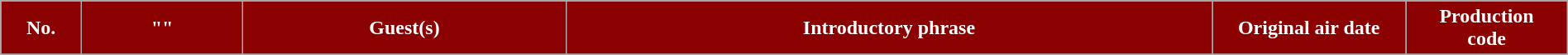<table class="wikitable plainrowheaders" style="width:100%; margin:auto;">
<tr>
<th style="background-color: #8B0000; color:#ffffff" width=5%><abbr>No.</abbr></th>
<th style="background-color: #8B0000; color:#ffffff" width=10%>"<a href='#'></a>"</th>
<th style="background-color: #8B0000; color:#ffffff" width=20%>Guest(s)</th>
<th style="background-color: #8B0000; color:#ffffff" width=40%>Introductory phrase</th>
<th style="background-color: #8B0000; color:#ffffff" width=12%>Original air date</th>
<th style="background-color: #8B0000; color:#ffffff" width=10%>Production <br> code</th>
</tr>
<tr>
</tr>
</table>
